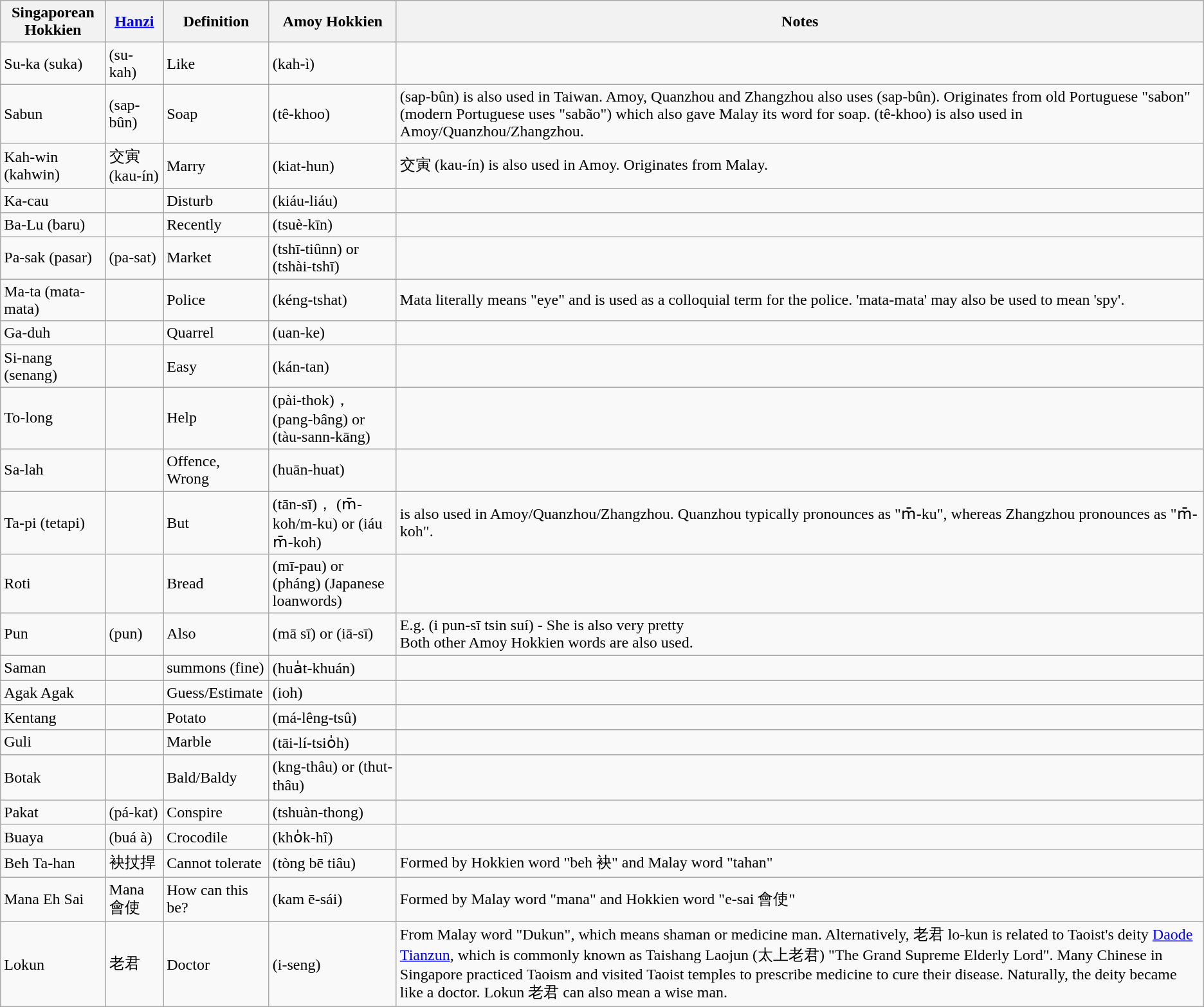<table class=wikitable>
<tr>
<th>Singaporean Hokkien</th>
<th><a href='#'>Hanzi</a></th>
<th>Definition</th>
<th>Amoy Hokkien</th>
<th>Notes</th>
</tr>
<tr>
<td>Su-ka (suka)</td>
<td> (su-kah)</td>
<td>Like</td>
<td> (kah-ì)</td>
<td></td>
</tr>
<tr>
<td>Sabun</td>
<td> (sap-bûn)</td>
<td>Soap</td>
<td> (tê-khoo)</td>
<td> (sap-bûn) is also used in Taiwan. Amoy, Quanzhou and Zhangzhou also uses  (sap-bûn). Originates from old Portuguese "sabon" (modern Portuguese uses "sabão") which also gave Malay its word for soap.  (tê-khoo) is also used in Amoy/Quanzhou/Zhangzhou.</td>
</tr>
<tr>
<td>Kah-win (kahwin)</td>
<td>交寅 (kau-ín)</td>
<td>Marry</td>
<td> (kiat-hun)</td>
<td>交寅 (kau-ín) is also used in Amoy. Originates from Malay.</td>
</tr>
<tr>
<td>Ka-cau</td>
<td></td>
<td>Disturb</td>
<td> (kiáu-liáu)</td>
<td></td>
</tr>
<tr>
<td>Ba-Lu (baru)</td>
<td></td>
<td>Recently</td>
<td> (tsuè-kīn)</td>
<td></td>
</tr>
<tr>
<td>Pa-sak (pasar)</td>
<td> (pa-sat)</td>
<td>Market</td>
<td> (tshī-tiûnn) or  (tshài-tshī)</td>
<td></td>
</tr>
<tr>
<td>Ma-ta (mata-mata)</td>
<td></td>
<td>Police</td>
<td> (kéng-tshat)</td>
<td>Mata literally means "eye" and is used as a colloquial term for the police. 'mata-mata' may also be used to mean 'spy'.</td>
</tr>
<tr>
<td>Ga-duh</td>
<td></td>
<td>Quarrel</td>
<td> (uan-ke)</td>
<td></td>
</tr>
<tr>
<td>Si-nang (senang)</td>
<td></td>
<td>Easy</td>
<td> (kán-tan)</td>
</tr>
<tr>
<td>To-long</td>
<td></td>
<td>Help</td>
<td> (pài-thok)， (pang-bâng) or  (tàu-sann-kāng)</td>
<td></td>
</tr>
<tr>
<td>Sa-lah</td>
<td></td>
<td>Offence, Wrong</td>
<td> (huān-huat)</td>
<td></td>
</tr>
<tr>
<td>Ta-pi (tetapi)</td>
<td></td>
<td>But</td>
<td> (tān-sī)，  (m̄-koh/m-ku) or (iáu m̄-koh)</td>
<td> is also used in Amoy/Quanzhou/Zhangzhou. Quanzhou typically pronounces  as "m̄-ku", whereas Zhangzhou pronounces  as "m̄-koh".</td>
</tr>
<tr>
<td>Roti</td>
<td></td>
<td>Bread</td>
<td> (mī-pau) or  (pháng) (Japanese loanwords)</td>
<td></td>
</tr>
<tr>
<td>Pun</td>
<td>(pun)</td>
<td>Also</td>
<td> (mā sī) or  (iā-sī)</td>
<td>E.g.  (i pun-sī tsin suí) - She is also very pretty<br>Both other Amoy Hokkien words are also used.</td>
</tr>
<tr>
<td>Saman</td>
<td></td>
<td>summons (fine)</td>
<td> (hua̍t-khuán)</td>
<td></td>
</tr>
<tr>
<td>Agak Agak</td>
<td></td>
<td>Guess/Estimate</td>
<td> (ioh)</td>
<td></td>
</tr>
<tr>
<td>Kentang</td>
<td></td>
<td>Potato</td>
<td> (má-lêng-tsû)</td>
<td></td>
</tr>
<tr>
<td>Guli</td>
<td></td>
<td>Marble</td>
<td> (tāi-lí-tsio̍h)</td>
<td></td>
</tr>
<tr>
<td>Botak</td>
<td></td>
<td>Bald/Baldy</td>
<td> (kng-thâu) or  (thut-thâu)　</td>
<td></td>
</tr>
<tr>
<td>Pakat</td>
<td> (pá-kat)</td>
<td>Conspire</td>
<td> (tshuàn-thong)</td>
<td></td>
</tr>
<tr>
<td>Buaya</td>
<td> (buá à)</td>
<td>Crocodile</td>
<td> (kho̍k-hî)</td>
<td></td>
</tr>
<tr>
<td>Beh Ta-han</td>
<td>袂扙捍</td>
<td>Cannot tolerate</td>
<td> (tòng bē tiâu)</td>
<td>Formed by Hokkien word "beh 袂" and Malay word "tahan"</td>
</tr>
<tr>
<td>Mana Eh Sai</td>
<td>Mana 會使</td>
<td>How can this be?</td>
<td> (kam ē-sái)</td>
<td>Formed by Malay word "mana" and Hokkien word "e-sai 會使"</td>
</tr>
<tr>
<td>Lokun</td>
<td>老君</td>
<td>Doctor</td>
<td> (i-seng)</td>
<td>From Malay word "Dukun", which means shaman or medicine man. Alternatively, 老君 lo-kun is related to Taoist's deity <a href='#'>Daode Tianzun</a>, which is commonly known as Taishang Laojun (太上老君) "The Grand Supreme Elderly Lord". Many Chinese in Singapore practiced Taoism and visited Taoist temples to prescribe medicine to cure their disease. Naturally, the deity became like a doctor. Lokun 老君 can also mean a wise man.</td>
</tr>
</table>
